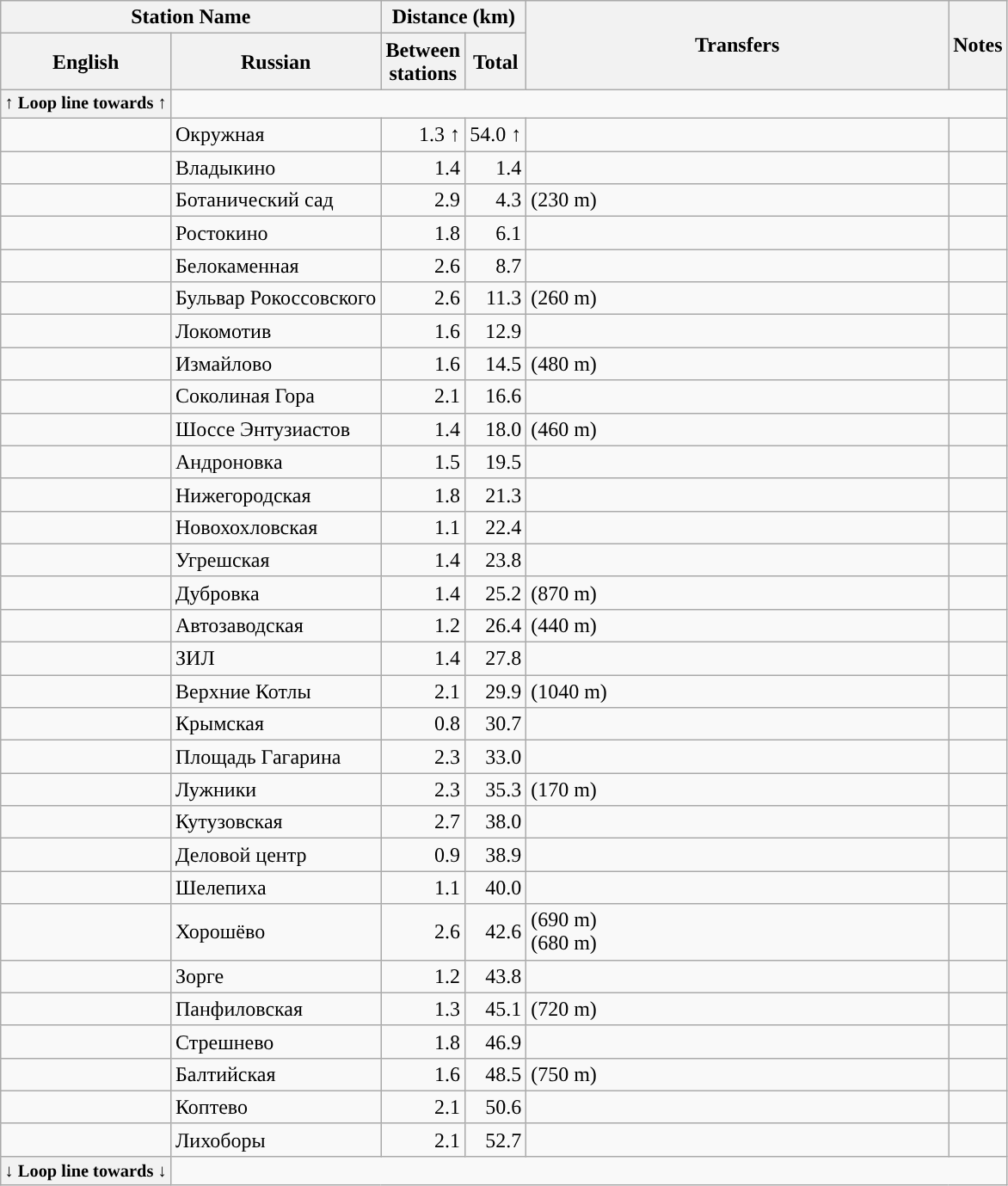<table class="wikitable">
<tr>
<th colspan="2" style="min-width: 165px;">Station Name</th>
<th colspan=2>Distance (km)</th>
<th rowspan=2 style="min-width: 320px;">Transfers</th>
<th rowspan=2 style="max-width: 470px;">Notes</th>
</tr>
<tr>
<th>English</th>
<th>Russian</th>
<th>Between<br>stations</th>
<th>Total</th>
</tr>
<tr>
<th style="font-size:85%; border-top: 4pt #">↑ Loop line towards  ↑</th>
</tr>
<tr>
<td></td>
<td>Окружная</td>
<td style="text-align: right;">1.3 ↑</td>
<td style="text-align: right;">54.0 ↑</td>
<td> <br> </td>
<td></td>
</tr>
<tr>
<td></td>
<td>Владыкино</td>
<td style="text-align: right;">1.4</td>
<td style="text-align: right;">1.4</td>
<td> </td>
<td></td>
</tr>
<tr>
<td></td>
<td>Ботанический сад</td>
<td style="text-align: right;">2.9</td>
<td style="text-align: right;">4.3</td>
<td> (230 m)</td>
<td></td>
</tr>
<tr>
<td></td>
<td>Ростокино</td>
<td style="text-align: right;">1.8</td>
<td style="text-align: right;">6.1</td>
<td></td>
<td></td>
</tr>
<tr>
<td></td>
<td>Белокаменная</td>
<td style="text-align: right;">2.6</td>
<td style="text-align: right;">8.7</td>
<td></td>
<td></td>
</tr>
<tr>
<td></td>
<td>Бульвар Рокоссовского</td>
<td style="text-align: right;">2.6</td>
<td style="text-align: right;">11.3</td>
<td> (260 m)</td>
<td></td>
</tr>
<tr>
<td></td>
<td>Локомотив</td>
<td style="text-align: right;">1.6</td>
<td style="text-align: right;">12.9</td>
<td> </td>
<td></td>
</tr>
<tr>
<td></td>
<td>Измайлово</td>
<td style="text-align: right;">1.6</td>
<td style="text-align: right;">14.5</td>
<td> (480 m)</td>
<td></td>
</tr>
<tr>
<td></td>
<td>Соколиная Гора</td>
<td style="text-align: right;">2.1</td>
<td style="text-align: right;">16.6</td>
<td></td>
<td></td>
</tr>
<tr>
<td></td>
<td>Шоссе Энтузиастов</td>
<td style="text-align: right;">1.4</td>
<td style="text-align: right;">18.0</td>
<td> (460 m)</td>
<td></td>
</tr>
<tr>
<td></td>
<td>Андроновка</td>
<td style="text-align: right;">1.5</td>
<td style="text-align: right;">19.5</td>
<td></td>
<td></td>
</tr>
<tr>
<td></td>
<td>Нижегородская</td>
<td style="text-align: right;">1.8</td>
<td style="text-align: right;">21.3</td>
<td> <br>  </td>
<td></td>
</tr>
<tr>
<td></td>
<td>Новохохловская</td>
<td style="text-align: right;">1.1</td>
<td style="text-align: right;">22.4</td>
<td></td>
<td></td>
</tr>
<tr>
<td></td>
<td>Угрешская</td>
<td style="text-align: right;">1.4</td>
<td style="text-align: right;">23.8</td>
<td></td>
<td></td>
</tr>
<tr>
<td></td>
<td>Дубровка</td>
<td style="text-align: right;">1.4</td>
<td style="text-align: right;">25.2</td>
<td> (870 m)</td>
<td></td>
</tr>
<tr>
<td></td>
<td>Автозаводская</td>
<td style="text-align: right;">1.2</td>
<td style="text-align: right;">26.4</td>
<td> (440 m)</td>
<td></td>
</tr>
<tr>
<td></td>
<td>ЗИЛ</td>
<td style="text-align: right;">1.4</td>
<td style="text-align: right;">27.8</td>
<td></td>
<td></td>
</tr>
<tr>
<td></td>
<td>Верхние Котлы</td>
<td style="text-align: right;">2.1</td>
<td style="text-align: right;">29.9</td>
<td> (1040 m)</td>
<td></td>
</tr>
<tr>
<td></td>
<td>Крымская</td>
<td style="text-align: right;">0.8</td>
<td style="text-align: right;">30.7</td>
<td></td>
<td></td>
</tr>
<tr>
<td></td>
<td>Площадь Гагарина</td>
<td style="text-align: right;">2.3</td>
<td style="text-align: right;">33.0</td>
<td> </td>
<td></td>
</tr>
<tr>
<td></td>
<td>Лужники</td>
<td style="text-align: right;">2.3</td>
<td style="text-align: right;">35.3</td>
<td> (170 m)</td>
<td></td>
</tr>
<tr>
<td></td>
<td>Кутузовская</td>
<td style="text-align: right;">2.7</td>
<td style="text-align: right;">38.0</td>
<td> <br> </td>
<td></td>
</tr>
<tr>
<td></td>
<td>Деловой центр</td>
<td style="text-align: right;">0.9</td>
<td style="text-align: right;">38.9</td>
<td><br> </td>
<td></td>
</tr>
<tr>
<td></td>
<td>Шелепиха</td>
<td style="text-align: right;">1.1</td>
<td style="text-align: right;">40.0</td>
<td>   </td>
<td></td>
</tr>
<tr>
<td></td>
<td>Хорошёво</td>
<td style="text-align: right;">2.6</td>
<td style="text-align: right;">42.6</td>
<td> (690 m)<br>  (680 m)</td>
<td></td>
</tr>
<tr>
<td></td>
<td>Зорге</td>
<td style="text-align: right;">1.2</td>
<td style="text-align: right;">43.8</td>
<td></td>
<td></td>
</tr>
<tr>
<td></td>
<td>Панфиловская</td>
<td style="text-align: right;">1.3</td>
<td style="text-align: right;">45.1</td>
<td> (720 m)</td>
<td></td>
</tr>
<tr>
<td></td>
<td>Стрешнево</td>
<td style="text-align: right;">1.8</td>
<td style="text-align: right;">46.9</td>
<td> </td>
<td></td>
</tr>
<tr>
<td></td>
<td>Балтийская</td>
<td style="text-align: right;">1.6</td>
<td style="text-align: right;">48.5</td>
<td> (750 m)</td>
<td></td>
</tr>
<tr>
<td></td>
<td>Коптево</td>
<td style="text-align: right;">2.1</td>
<td style="text-align: right;">50.6</td>
<td></td>
<td></td>
</tr>
<tr>
<td></td>
<td>Лихоборы</td>
<td style="text-align: right;">2.1</td>
<td style="text-align: right;">52.7</td>
<td> </td>
<td></td>
</tr>
<tr>
<th style="font-size:85%; border-top: 4pt #">↓ Loop line towards  ↓</th>
</tr>
</table>
